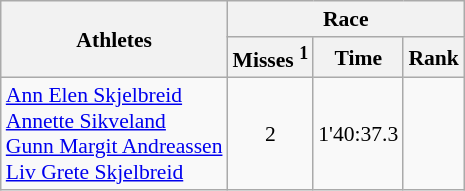<table class="wikitable" border="1" style="font-size:90%">
<tr>
<th rowspan=2>Athletes</th>
<th colspan=3>Race</th>
</tr>
<tr>
<th>Misses <sup>1</sup></th>
<th>Time</th>
<th>Rank</th>
</tr>
<tr>
<td><a href='#'>Ann Elen Skjelbreid</a><br><a href='#'>Annette Sikveland</a><br><a href='#'>Gunn Margit Andreassen</a><br><a href='#'>Liv Grete Skjelbreid</a></td>
<td align=center>2</td>
<td align=center>1'40:37.3</td>
<td align=center></td>
</tr>
</table>
